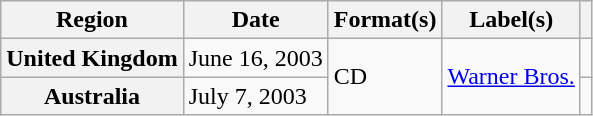<table class="wikitable plainrowheaders">
<tr>
<th scope="col">Region</th>
<th scope="col">Date</th>
<th scope="col">Format(s)</th>
<th scope="col">Label(s)</th>
<th scope="col"></th>
</tr>
<tr>
<th scope="row">United Kingdom</th>
<td>June 16, 2003</td>
<td rowspan="2">CD</td>
<td rowspan="2"><a href='#'>Warner Bros.</a></td>
<td align="center"></td>
</tr>
<tr>
<th scope="row">Australia</th>
<td>July 7, 2003</td>
<td align="center"></td>
</tr>
</table>
